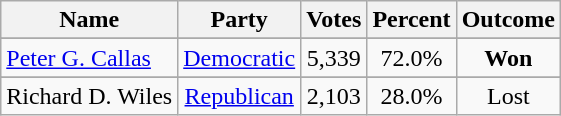<table class=wikitable style="text-align:center">
<tr>
<th>Name</th>
<th>Party</th>
<th>Votes</th>
<th>Percent</th>
<th>Outcome</th>
</tr>
<tr>
</tr>
<tr>
<td align=left><a href='#'>Peter G. Callas</a></td>
<td><a href='#'>Democratic</a></td>
<td>5,339</td>
<td>72.0%</td>
<td><strong>Won</strong></td>
</tr>
<tr>
</tr>
<tr>
<td align=left>Richard D. Wiles</td>
<td><a href='#'>Republican</a></td>
<td>2,103</td>
<td>28.0%</td>
<td>Lost</td>
</tr>
</table>
